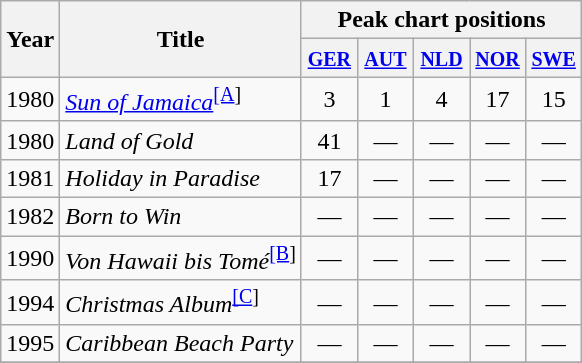<table class="wikitable">
<tr>
<th rowspan="2">Year</th>
<th rowspan="2">Title</th>
<th colspan="5">Peak chart positions</th>
</tr>
<tr>
<th width="30"><small><a href='#'>GER</a></small><br></th>
<th width="30"><small><a href='#'>AUT</a></small><br></th>
<th width="30"><small><a href='#'>NLD</a></small><br></th>
<th width="30"><small><a href='#'>NOR</a></small><br></th>
<th width="30"><small><a href='#'>SWE</a></small><br></th>
</tr>
<tr>
<td>1980</td>
<td><em><a href='#'>Sun of Jamaica</a></em><sup><span></span><a href='#'>[A</a>]</sup></td>
<td align="center">3</td>
<td align="center">1</td>
<td align="center">4</td>
<td align="center">17</td>
<td align="center">15</td>
</tr>
<tr>
<td>1980</td>
<td><em>Land of Gold</em></td>
<td align="center">41</td>
<td align="center">—</td>
<td align="center">—</td>
<td align="center">—</td>
<td align="center">—</td>
</tr>
<tr>
<td>1981</td>
<td><em>Holiday in Paradise</em></td>
<td align="center">17</td>
<td align="center">—</td>
<td align="center">—</td>
<td align="center">—</td>
<td align="center">—</td>
</tr>
<tr>
<td>1982</td>
<td><em>Born to Win</em></td>
<td align="center">—</td>
<td align="center">—</td>
<td align="center">—</td>
<td align="center">—</td>
<td align="center">—</td>
</tr>
<tr>
<td>1990</td>
<td><em>Von Hawaii bis Tomé</em><sup><span></span><a href='#'>[B</a>]</sup></td>
<td align="center">—</td>
<td align="center">—</td>
<td align="center">—</td>
<td align="center">—</td>
<td align="center">—</td>
</tr>
<tr>
<td>1994</td>
<td><em>Christmas Album</em><sup><span></span><a href='#'>[C</a>]</sup></td>
<td align="center">—</td>
<td align="center">—</td>
<td align="center">—</td>
<td align="center">—</td>
<td align="center">—</td>
</tr>
<tr>
<td>1995</td>
<td><em>Caribbean Beach Party</em></td>
<td align="center">—</td>
<td align="center">—</td>
<td align="center">—</td>
<td align="center">—</td>
<td align="center">—</td>
</tr>
<tr>
</tr>
</table>
